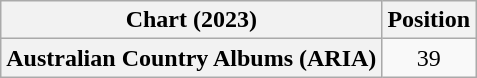<table class="wikitable plainrowheaders" style="text-align:center;">
<tr>
<th scope="col">Chart (2023)</th>
<th scope="col">Position</th>
</tr>
<tr>
<th scope="row">Australian Country Albums (ARIA)</th>
<td>39</td>
</tr>
</table>
